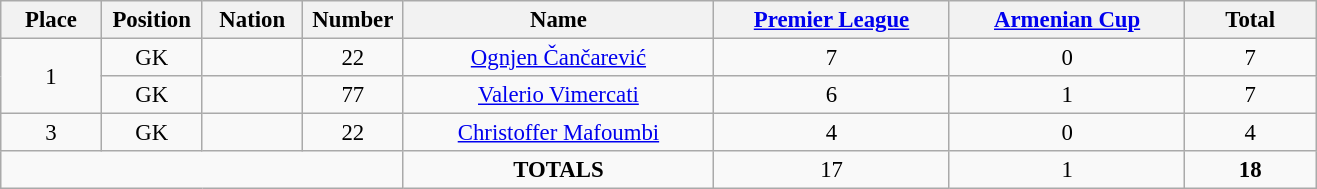<table class="wikitable" style="font-size: 95%; text-align: center;">
<tr>
<th width=60>Place</th>
<th width=60>Position</th>
<th width=60>Nation</th>
<th width=60>Number</th>
<th width=200>Name</th>
<th width=150><a href='#'>Premier League</a></th>
<th width=150><a href='#'>Armenian Cup</a></th>
<th width=80><strong>Total</strong></th>
</tr>
<tr>
<td rowspan="2">1</td>
<td>GK</td>
<td></td>
<td>22</td>
<td><a href='#'>Ognjen Čančarević</a></td>
<td>7</td>
<td>0</td>
<td>7</td>
</tr>
<tr>
<td>GK</td>
<td></td>
<td>77</td>
<td><a href='#'>Valerio Vimercati</a></td>
<td>6</td>
<td>1</td>
<td>7</td>
</tr>
<tr>
<td>3</td>
<td>GK</td>
<td></td>
<td>22</td>
<td><a href='#'>Christoffer Mafoumbi</a></td>
<td>4</td>
<td>0</td>
<td>4</td>
</tr>
<tr>
<td colspan="4"></td>
<td><strong>TOTALS</strong></td>
<td>17</td>
<td>1</td>
<td><strong>18</strong></td>
</tr>
</table>
